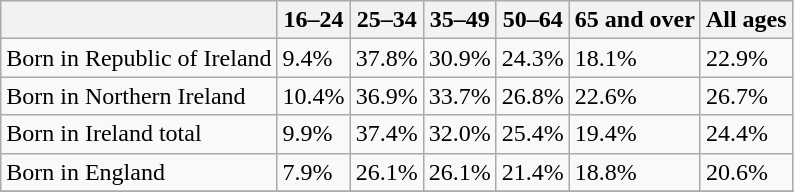<table class="wikitable">
<tr>
<th></th>
<th>16–24</th>
<th>25–34</th>
<th>35–49</th>
<th>50–64</th>
<th>65 and over</th>
<th>All ages</th>
</tr>
<tr>
<td>Born in Republic of Ireland</td>
<td>9.4%</td>
<td>37.8%</td>
<td>30.9%</td>
<td>24.3%</td>
<td>18.1%</td>
<td>22.9%</td>
</tr>
<tr>
<td>Born in Northern Ireland</td>
<td>10.4%</td>
<td>36.9%</td>
<td>33.7%</td>
<td>26.8%</td>
<td>22.6%</td>
<td>26.7%</td>
</tr>
<tr>
<td>Born in Ireland total</td>
<td>9.9%</td>
<td>37.4%</td>
<td>32.0%</td>
<td>25.4%</td>
<td>19.4%</td>
<td>24.4%</td>
</tr>
<tr>
<td>Born in England</td>
<td>7.9%</td>
<td>26.1%</td>
<td>26.1%</td>
<td>21.4%</td>
<td>18.8%</td>
<td>20.6%</td>
</tr>
<tr>
</tr>
</table>
